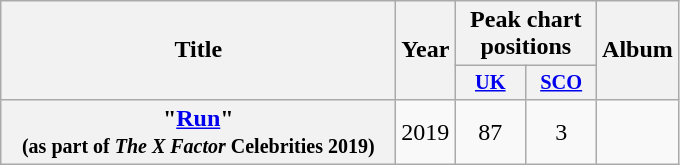<table class="wikitable plainrowheaders" style="text-align:center;">
<tr>
<th scope="col" rowspan="2" style="width:16em;">Title</th>
<th scope="col" rowspan="2" style="width:1em;">Year</th>
<th scope="col" colspan="2">Peak chart positions</th>
<th scope="col" rowspan="2">Album</th>
</tr>
<tr>
<th scope="col" style="width:3em;font-size:85%;"><a href='#'>UK</a><br></th>
<th scope="col" style="width:3em;font-size:85%;"><a href='#'>SCO</a><br></th>
</tr>
<tr>
<th scope="row">"<a href='#'>Run</a>"<br><small>(as part of <em>The X Factor</em> Celebrities 2019)</small></th>
<td>2019</td>
<td>87</td>
<td>3</td>
<td></td>
</tr>
</table>
